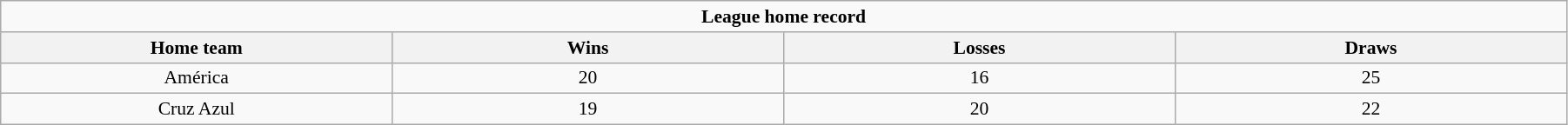<table class="wikitable" style="font-size:90%;width:95%;text-align:center">
<tr>
<td colspan="4"><strong>League home record</strong></td>
</tr>
<tr>
<th width=25%>Home team</th>
<th width=25%>Wins</th>
<th width=25%>Losses</th>
<th width=25%>Draws</th>
</tr>
<tr>
<td>América</td>
<td>20</td>
<td>16</td>
<td>25</td>
</tr>
<tr>
<td>Cruz Azul</td>
<td>19</td>
<td>20</td>
<td>22</td>
</tr>
</table>
